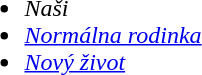<table width="100%">
<tr>
<td width="50%" valign="top"><br><ul><li><em>Naši</em></li><li><em><a href='#'>Normálna rodinka</a></em></li><li><em><a href='#'>Nový život</a></em></li></ul></td>
</tr>
</table>
